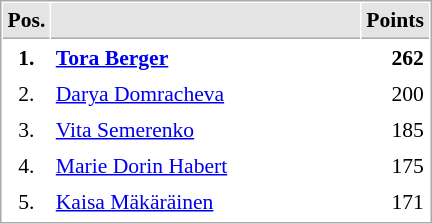<table cellspacing="1" cellpadding="3" style="border:1px solid #AAAAAA;font-size:90%">
<tr bgcolor="#E4E4E4">
<th style="border-bottom:1px solid #AAAAAA" width=10>Pos.</th>
<th style="border-bottom:1px solid #AAAAAA" width=200></th>
<th style="border-bottom:1px solid #AAAAAA" width=20>Points</th>
</tr>
<tr>
<td align="center"><strong>1.</strong></td>
<td> <strong><a href='#'>Tora Berger</a></strong></td>
<td align="right"><strong>262</strong></td>
</tr>
<tr>
<td align="center">2.</td>
<td> <a href='#'>Darya Domracheva</a></td>
<td align="right">200</td>
</tr>
<tr>
<td align="center">3.</td>
<td> <a href='#'>Vita Semerenko</a></td>
<td align="right">185</td>
</tr>
<tr>
<td align="center">4.</td>
<td> <a href='#'>Marie Dorin Habert</a></td>
<td align="right">175</td>
</tr>
<tr>
<td align="center">5.</td>
<td> <a href='#'>Kaisa Mäkäräinen</a></td>
<td align="right">171</td>
</tr>
<tr>
</tr>
</table>
